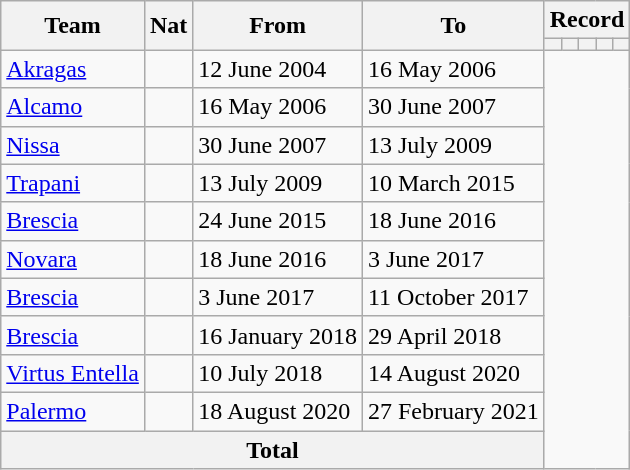<table class="wikitable" style="text-align: center">
<tr>
<th rowspan="2">Team</th>
<th rowspan="2">Nat</th>
<th rowspan="2">From</th>
<th rowspan="2">To</th>
<th colspan=5>Record</th>
</tr>
<tr>
<th></th>
<th></th>
<th></th>
<th></th>
<th></th>
</tr>
<tr>
<td align=left><a href='#'>Akragas</a></td>
<td></td>
<td align=left>12 June 2004</td>
<td align=left>16 May 2006<br></td>
</tr>
<tr>
<td align=left><a href='#'>Alcamo</a></td>
<td></td>
<td align=left>16 May 2006</td>
<td align=left>30 June 2007<br></td>
</tr>
<tr>
<td align=left><a href='#'>Nissa</a></td>
<td></td>
<td align=left>30 June 2007</td>
<td align=left>13 July 2009<br></td>
</tr>
<tr>
<td align=left><a href='#'>Trapani</a></td>
<td></td>
<td align=left>13 July 2009</td>
<td align=left>10 March 2015<br></td>
</tr>
<tr>
<td align=left><a href='#'>Brescia</a></td>
<td></td>
<td align=left>24 June 2015</td>
<td align=left>18 June 2016<br></td>
</tr>
<tr>
<td align=left><a href='#'>Novara</a></td>
<td></td>
<td align=left>18 June 2016</td>
<td align=left>3 June 2017<br></td>
</tr>
<tr>
<td align=left><a href='#'>Brescia</a></td>
<td></td>
<td align=left>3 June 2017</td>
<td align=left>11 October 2017<br></td>
</tr>
<tr>
<td align=left><a href='#'>Brescia</a></td>
<td></td>
<td align=left>16 January 2018</td>
<td align=left>29 April 2018<br></td>
</tr>
<tr>
<td align=left><a href='#'>Virtus Entella</a></td>
<td></td>
<td align=left>10 July 2018</td>
<td align=left>14 August 2020<br></td>
</tr>
<tr>
<td align=left><a href='#'>Palermo</a></td>
<td></td>
<td align=left>18 August 2020</td>
<td align=left>27 February 2021<br></td>
</tr>
<tr>
<th colspan="4">Total<br></th>
</tr>
</table>
